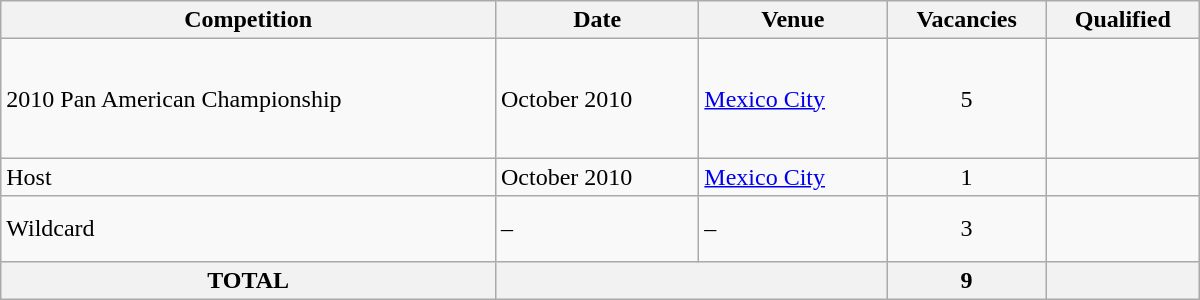<table class="wikitable" width=800>
<tr>
<th>Competition</th>
<th>Date</th>
<th>Venue</th>
<th>Vacancies</th>
<th>Qualified</th>
</tr>
<tr>
<td>2010 Pan American Championship</td>
<td>October 2010</td>
<td> <a href='#'>Mexico City</a></td>
<td align="center">5</td>
<td> <br><br>  <br>  <br></td>
</tr>
<tr>
<td>Host</td>
<td>October 2010</td>
<td> <a href='#'>Mexico City</a></td>
<td align="center">1</td>
<td></td>
</tr>
<tr>
<td>Wildcard</td>
<td>–</td>
<td>–</td>
<td align="center">3</td>
<td><br><br></td>
</tr>
<tr>
<th>TOTAL</th>
<th colspan="2"></th>
<th>9</th>
<th></th>
</tr>
</table>
